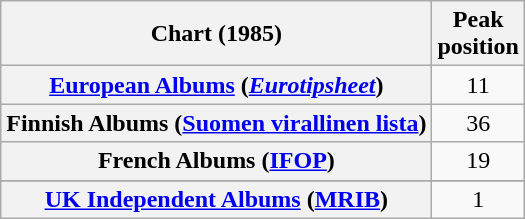<table class="wikitable sortable plainrowheaders" style="text-align:center">
<tr>
<th scope="col">Chart (1985)</th>
<th scope="col">Peak<br>position</th>
</tr>
<tr>
<th scope="row"><a href='#'>European Albums</a> (<em><a href='#'>Eurotipsheet</a></em>)</th>
<td>11</td>
</tr>
<tr>
<th scope="row">Finnish Albums (<a href='#'>Suomen virallinen lista</a>)</th>
<td>36</td>
</tr>
<tr>
<th scope="row">French Albums (<a href='#'>IFOP</a>)</th>
<td>19</td>
</tr>
<tr>
</tr>
<tr>
</tr>
<tr>
</tr>
<tr>
</tr>
<tr>
</tr>
<tr>
<th scope="row"><a href='#'>UK Independent Albums</a> (<a href='#'>MRIB</a>)</th>
<td>1</td>
</tr>
</table>
